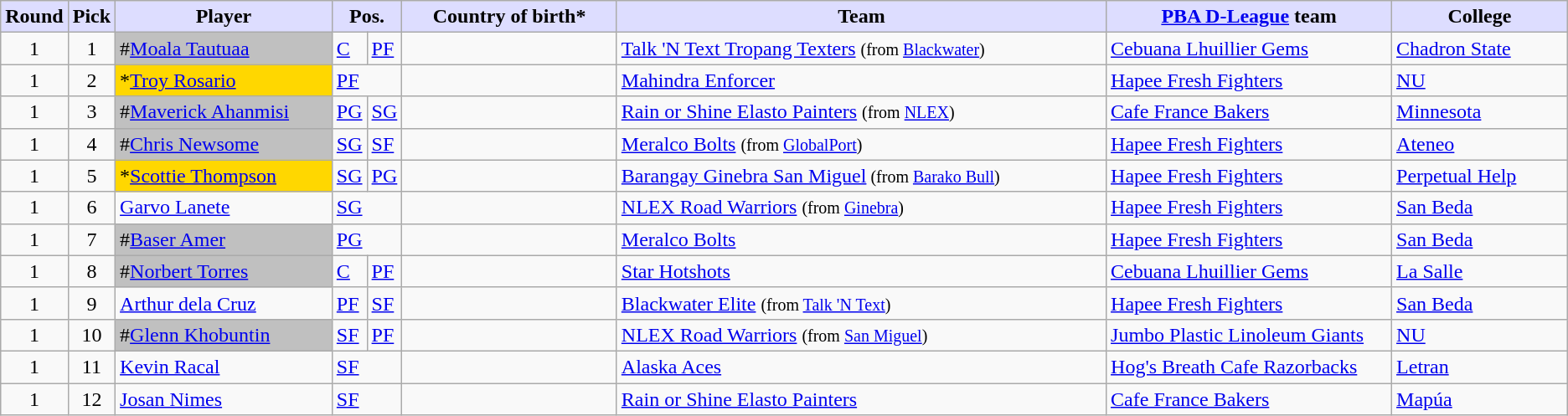<table class="wikitable sortable sortable">
<tr>
<th style="background:#ddf; width:1%;">Round</th>
<th style="background:#ddf; width:1%;">Pick</th>
<th style="background:#ddf; width:15%;">Player</th>
<th colspan="2" style="background:#ddf; width:1%;">Pos.</th>
<th style="background:#ddf; width:15%;">Country of birth*</th>
<th style="background:#ddf; width:35%;">Team</th>
<th style="background:#ddf; width:20%;"><a href='#'>PBA D-League</a> team</th>
<th style="background:#ddf; width:20%;">College</th>
</tr>
<tr>
<td align=center>1</td>
<td align=center>1</td>
<td bgcolor=silver>#<a href='#'>Moala Tautuaa</a></td>
<td><a href='#'>C</a></td>
<td><a href='#'>PF</a></td>
<td></td>
<td><a href='#'>Talk 'N Text Tropang Texters</a> <small> (from <a href='#'>Blackwater</a>) </small></td>
<td><a href='#'>Cebuana Lhuillier Gems</a></td>
<td><a href='#'>Chadron State</a></td>
</tr>
<tr>
<td align=center>1</td>
<td align=center>2</td>
<td bgcolor=gold>*<a href='#'>Troy Rosario</a></td>
<td colspan="2"><a href='#'>PF</a></td>
<td></td>
<td><a href='#'>Mahindra Enforcer</a></td>
<td><a href='#'>Hapee Fresh Fighters</a></td>
<td><a href='#'>NU</a></td>
</tr>
<tr>
<td align=center>1</td>
<td align=center>3</td>
<td bgcolor=silver>#<a href='#'>Maverick Ahanmisi</a></td>
<td><a href='#'>PG</a></td>
<td><a href='#'>SG</a></td>
<td></td>
<td><a href='#'>Rain or Shine Elasto Painters</a> <small> (from <a href='#'>NLEX</a>) </small></td>
<td><a href='#'>Cafe France Bakers</a></td>
<td><a href='#'>Minnesota</a></td>
</tr>
<tr>
<td align=center>1</td>
<td align=center>4</td>
<td bgcolor=silver>#<a href='#'>Chris Newsome</a></td>
<td><a href='#'>SG</a></td>
<td><a href='#'>SF</a></td>
<td></td>
<td><a href='#'>Meralco Bolts</a> <small> (from <a href='#'>GlobalPort</a>) </small></td>
<td><a href='#'>Hapee Fresh Fighters</a></td>
<td><a href='#'>Ateneo</a></td>
</tr>
<tr>
<td align=center>1</td>
<td align=center>5</td>
<td bgcolor=gold>*<a href='#'>Scottie Thompson</a></td>
<td><a href='#'>SG</a></td>
<td><a href='#'>PG</a></td>
<td></td>
<td><a href='#'>Barangay Ginebra San Miguel</a><small> (from <a href='#'>Barako Bull</a>) </small></td>
<td><a href='#'>Hapee Fresh Fighters</a></td>
<td><a href='#'>Perpetual Help</a></td>
</tr>
<tr>
<td align=center>1</td>
<td align=center>6</td>
<td><a href='#'>Garvo Lanete</a></td>
<td colspan="2"><a href='#'>SG</a></td>
<td></td>
<td><a href='#'>NLEX Road Warriors</a> <small> (from <a href='#'>Ginebra</a>) </small></td>
<td><a href='#'>Hapee Fresh Fighters</a></td>
<td><a href='#'>San Beda</a></td>
</tr>
<tr>
<td align=center>1</td>
<td align=center>7</td>
<td bgcolor=silver>#<a href='#'>Baser Amer</a></td>
<td colspan="2"><a href='#'>PG</a></td>
<td></td>
<td><a href='#'>Meralco Bolts</a></td>
<td><a href='#'>Hapee Fresh Fighters</a></td>
<td><a href='#'>San Beda</a></td>
</tr>
<tr>
<td align=center>1</td>
<td align=center>8</td>
<td bgcolor=silver>#<a href='#'>Norbert Torres</a></td>
<td><a href='#'>C</a></td>
<td><a href='#'>PF</a></td>
<td></td>
<td><a href='#'>Star Hotshots</a></td>
<td><a href='#'>Cebuana Lhuillier Gems</a></td>
<td><a href='#'>La Salle</a></td>
</tr>
<tr>
<td align=center>1</td>
<td align=center>9</td>
<td><a href='#'>Arthur dela Cruz</a></td>
<td><a href='#'>PF</a></td>
<td><a href='#'>SF</a></td>
<td></td>
<td><a href='#'>Blackwater Elite</a> <small> (from <a href='#'>Talk 'N Text</a>) </small></td>
<td><a href='#'>Hapee Fresh Fighters</a></td>
<td><a href='#'>San Beda</a></td>
</tr>
<tr>
<td align=center>1</td>
<td align=center>10</td>
<td bgcolor=silver>#<a href='#'>Glenn Khobuntin</a></td>
<td><a href='#'>SF</a></td>
<td><a href='#'>PF</a></td>
<td></td>
<td><a href='#'>NLEX Road Warriors</a> <small> (from <a href='#'>San Miguel</a>) </small></td>
<td><a href='#'>Jumbo Plastic Linoleum Giants</a></td>
<td><a href='#'>NU</a></td>
</tr>
<tr>
<td align=center>1</td>
<td align=center>11</td>
<td><a href='#'>Kevin Racal</a></td>
<td colspan="2"><a href='#'>SF</a></td>
<td></td>
<td><a href='#'>Alaska Aces</a></td>
<td><a href='#'>Hog's Breath Cafe Razorbacks</a></td>
<td><a href='#'>Letran</a></td>
</tr>
<tr>
<td align=center>1</td>
<td align=center>12</td>
<td><a href='#'>Josan Nimes</a></td>
<td colspan="2"><a href='#'>SF</a></td>
<td></td>
<td><a href='#'>Rain or Shine Elasto Painters</a></td>
<td><a href='#'>Cafe France Bakers</a></td>
<td><a href='#'>Mapúa</a></td>
</tr>
</table>
